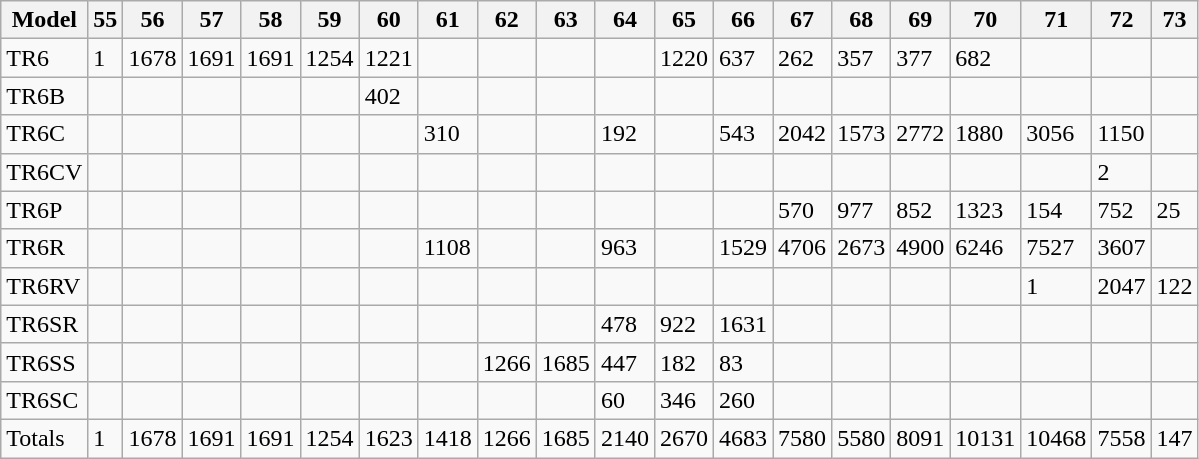<table class="wikitable" border="1">
<tr>
<th>Model</th>
<th>55</th>
<th>56</th>
<th>57</th>
<th>58</th>
<th>59</th>
<th>60</th>
<th>61</th>
<th>62</th>
<th>63</th>
<th>64</th>
<th>65</th>
<th>66</th>
<th>67</th>
<th>68</th>
<th>69</th>
<th>70</th>
<th>71</th>
<th>72</th>
<th>73</th>
</tr>
<tr>
<td>TR6</td>
<td>1</td>
<td>1678</td>
<td>1691</td>
<td>1691</td>
<td>1254</td>
<td>1221</td>
<td></td>
<td></td>
<td></td>
<td></td>
<td>1220</td>
<td>637</td>
<td>262</td>
<td>357</td>
<td>377</td>
<td>682</td>
<td></td>
<td></td>
<td></td>
</tr>
<tr>
<td>TR6B</td>
<td></td>
<td></td>
<td></td>
<td></td>
<td></td>
<td>402</td>
<td></td>
<td></td>
<td></td>
<td></td>
<td></td>
<td></td>
<td></td>
<td></td>
<td></td>
<td></td>
<td></td>
<td></td>
<td></td>
</tr>
<tr>
<td>TR6C</td>
<td></td>
<td></td>
<td></td>
<td></td>
<td></td>
<td></td>
<td>310</td>
<td></td>
<td></td>
<td>192</td>
<td></td>
<td>543</td>
<td>2042</td>
<td>1573</td>
<td>2772</td>
<td>1880</td>
<td>3056</td>
<td>1150</td>
<td></td>
</tr>
<tr>
<td>TR6CV</td>
<td></td>
<td></td>
<td></td>
<td></td>
<td></td>
<td></td>
<td></td>
<td></td>
<td></td>
<td></td>
<td></td>
<td></td>
<td></td>
<td></td>
<td></td>
<td></td>
<td></td>
<td>2</td>
<td></td>
</tr>
<tr>
<td>TR6P</td>
<td></td>
<td></td>
<td></td>
<td></td>
<td></td>
<td></td>
<td></td>
<td></td>
<td></td>
<td></td>
<td></td>
<td></td>
<td>570</td>
<td>977</td>
<td>852</td>
<td>1323</td>
<td>154</td>
<td>752</td>
<td>25</td>
</tr>
<tr>
<td>TR6R</td>
<td></td>
<td></td>
<td></td>
<td></td>
<td></td>
<td></td>
<td>1108</td>
<td></td>
<td></td>
<td>963</td>
<td></td>
<td>1529</td>
<td>4706</td>
<td>2673</td>
<td>4900</td>
<td>6246</td>
<td>7527</td>
<td>3607</td>
<td></td>
</tr>
<tr>
<td>TR6RV</td>
<td></td>
<td></td>
<td></td>
<td></td>
<td></td>
<td></td>
<td></td>
<td></td>
<td></td>
<td></td>
<td></td>
<td></td>
<td></td>
<td></td>
<td></td>
<td></td>
<td>1</td>
<td>2047</td>
<td>122</td>
</tr>
<tr>
<td>TR6SR</td>
<td></td>
<td></td>
<td></td>
<td></td>
<td></td>
<td></td>
<td></td>
<td></td>
<td></td>
<td>478</td>
<td>922</td>
<td>1631</td>
<td></td>
<td></td>
<td></td>
<td></td>
<td></td>
<td></td>
<td></td>
</tr>
<tr>
<td>TR6SS</td>
<td></td>
<td></td>
<td></td>
<td></td>
<td></td>
<td></td>
<td></td>
<td>1266</td>
<td>1685</td>
<td>447</td>
<td>182</td>
<td>83</td>
<td></td>
<td></td>
<td></td>
<td></td>
<td></td>
<td></td>
<td></td>
</tr>
<tr>
<td>TR6SC</td>
<td></td>
<td></td>
<td></td>
<td></td>
<td></td>
<td></td>
<td></td>
<td></td>
<td></td>
<td>60</td>
<td>346</td>
<td>260</td>
<td></td>
<td></td>
<td></td>
<td></td>
<td></td>
<td></td>
<td></td>
</tr>
<tr>
<td>Totals</td>
<td>1</td>
<td>1678</td>
<td>1691</td>
<td>1691</td>
<td>1254</td>
<td>1623</td>
<td>1418</td>
<td>1266</td>
<td>1685</td>
<td>2140</td>
<td>2670</td>
<td>4683</td>
<td>7580</td>
<td>5580</td>
<td>8091</td>
<td>10131</td>
<td>10468</td>
<td>7558</td>
<td>147</td>
</tr>
</table>
